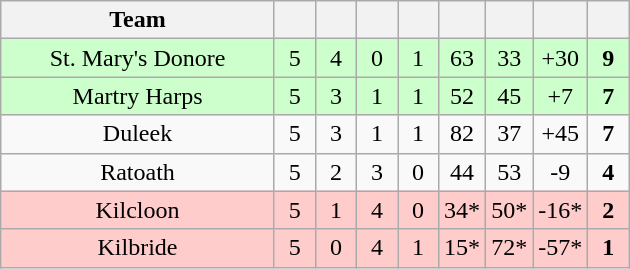<table class="wikitable" style="text-align:center">
<tr>
<th width="175">Team</th>
<th width="20"></th>
<th width="20"></th>
<th width="20"></th>
<th width="20"></th>
<th width="20"></th>
<th width="20"></th>
<th width="20"></th>
<th width="20"></th>
</tr>
<tr style="background:#cfc;">
<td>St. Mary's Donore</td>
<td>5</td>
<td>4</td>
<td>0</td>
<td>1</td>
<td>63</td>
<td>33</td>
<td>+30</td>
<td><strong>9</strong></td>
</tr>
<tr style="background:#cfc;">
<td>Martry Harps</td>
<td>5</td>
<td>3</td>
<td>1</td>
<td>1</td>
<td>52</td>
<td>45</td>
<td>+7</td>
<td><strong>7</strong></td>
</tr>
<tr>
<td>Duleek</td>
<td>5</td>
<td>3</td>
<td>1</td>
<td>1</td>
<td>82</td>
<td>37</td>
<td>+45</td>
<td><strong>7</strong></td>
</tr>
<tr>
<td>Ratoath</td>
<td>5</td>
<td>2</td>
<td>3</td>
<td>0</td>
<td>44</td>
<td>53</td>
<td>-9</td>
<td><strong>4</strong></td>
</tr>
<tr style="background:#fcc;">
<td>Kilcloon</td>
<td>5</td>
<td>1</td>
<td>4</td>
<td>0</td>
<td>34*</td>
<td>50*</td>
<td>-16*</td>
<td><strong>2</strong></td>
</tr>
<tr style="background:#fcc;">
<td>Kilbride</td>
<td>5</td>
<td>0</td>
<td>4</td>
<td>1</td>
<td>15*</td>
<td>72*</td>
<td>-57*</td>
<td><strong>1</strong></td>
</tr>
</table>
